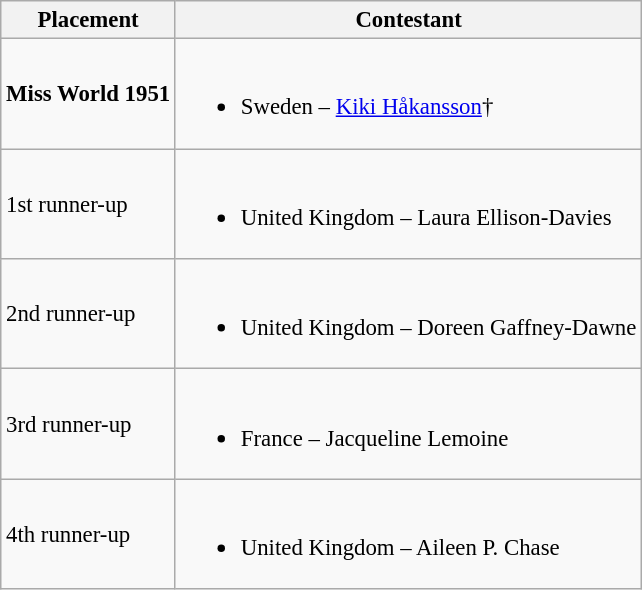<table class="wikitable sortable" style="font-size:95%;">
<tr>
<th>Placement</th>
<th>Contestant</th>
</tr>
<tr>
<td><strong>Miss World 1951</strong></td>
<td><br><ul><li> Sweden – <a href='#'>Kiki Håkansson</a>†</li></ul></td>
</tr>
<tr>
<td>1st runner-up</td>
<td><br><ul><li> United Kingdom – Laura Ellison-Davies</li></ul></td>
</tr>
<tr>
<td>2nd runner-up</td>
<td><br><ul><li> United Kingdom – Doreen Gaffney-Dawne</li></ul></td>
</tr>
<tr>
<td>3rd runner-up</td>
<td><br><ul><li> France – Jacqueline Lemoine</li></ul></td>
</tr>
<tr>
<td>4th runner-up</td>
<td><br><ul><li> United Kingdom – Aileen P. Chase</li></ul></td>
</tr>
</table>
